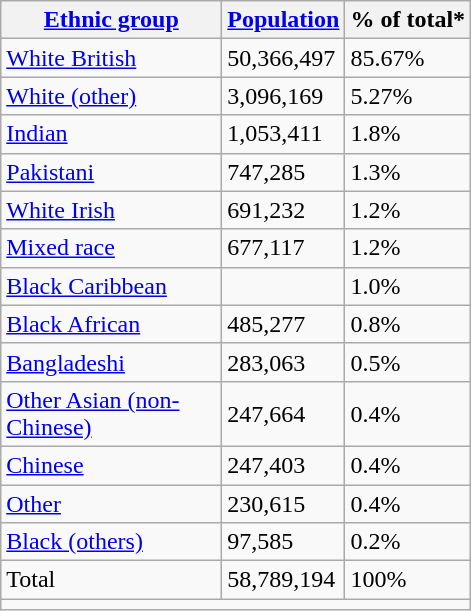<table class="wikitable sortable">
<tr>
<th style="width:140px;"><a href='#'>Ethnic group</a></th>
<th><a href='#'>Population</a></th>
<th>% of total*</th>
</tr>
<tr>
<td><a href='#'>White British</a></td>
<td>50,366,497</td>
<td>85.67%</td>
</tr>
<tr>
<td><a href='#'>White (other)</a></td>
<td>3,096,169</td>
<td>5.27%</td>
</tr>
<tr>
<td><a href='#'>Indian</a></td>
<td>1,053,411</td>
<td>1.8%</td>
</tr>
<tr>
<td><a href='#'>Pakistani</a></td>
<td>747,285</td>
<td>1.3%</td>
</tr>
<tr>
<td><a href='#'>White Irish</a></td>
<td>691,232</td>
<td>1.2%</td>
</tr>
<tr>
<td><a href='#'>Mixed race</a></td>
<td>677,117</td>
<td>1.2%</td>
</tr>
<tr>
<td><a href='#'>Black Caribbean</a></td>
<td></td>
<td>1.0%</td>
</tr>
<tr>
<td><a href='#'>Black African</a></td>
<td>485,277</td>
<td>0.8%</td>
</tr>
<tr>
<td><a href='#'>Bangladeshi</a></td>
<td>283,063</td>
<td>0.5%</td>
</tr>
<tr>
<td><a href='#'>Other Asian (non-Chinese)</a></td>
<td>247,664</td>
<td>0.4%</td>
</tr>
<tr>
<td><a href='#'>Chinese</a></td>
<td>247,403</td>
<td>0.4%</td>
</tr>
<tr>
<td><a href='#'>Other</a></td>
<td>230,615</td>
<td>0.4%</td>
</tr>
<tr>
<td><a href='#'>Black (others)</a></td>
<td>97,585</td>
<td>0.2%</td>
</tr>
<tr>
<td>Total</td>
<td>58,789,194</td>
<td>100%</td>
</tr>
<tr>
<td colspan="3"></td>
</tr>
</table>
